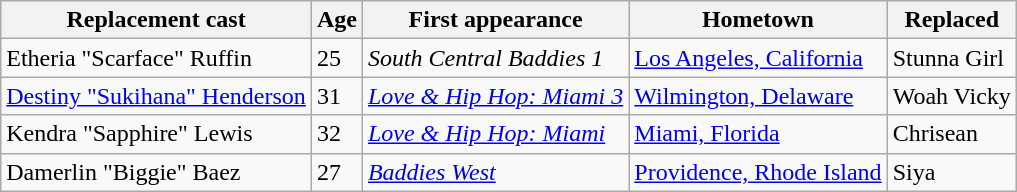<table class="wikitable">
<tr>
<th>Replacement cast</th>
<th>Age</th>
<th>First appearance</th>
<th>Hometown</th>
<th>Replaced</th>
</tr>
<tr>
<td>Etheria "Scarface" Ruffin</td>
<td>25</td>
<td><em>South Central Baddies 1</em></td>
<td><a href='#'>Los Angeles, California</a></td>
<td>Stunna Girl</td>
</tr>
<tr>
<td><a href='#'>Destiny "Sukihana" Henderson</a></td>
<td>31</td>
<td><em><a href='#'>Love & Hip Hop: Miami 3</a></em></td>
<td><a href='#'>Wilmington, Delaware</a></td>
<td>Woah Vicky</td>
</tr>
<tr>
<td>Kendra "Sapphire" Lewis</td>
<td>32</td>
<td><em><a href='#'>Love & Hip Hop: Miami</a></em></td>
<td><a href='#'>Miami, Florida</a></td>
<td>Chrisean</td>
</tr>
<tr>
<td>Damerlin "Biggie" Baez</td>
<td>27</td>
<td><em><a href='#'>Baddies West</a></em></td>
<td><a href='#'>Providence, Rhode Island</a></td>
<td>Siya</td>
</tr>
</table>
